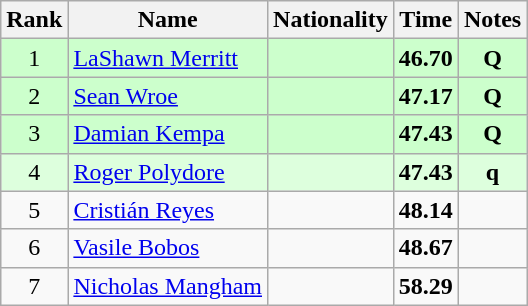<table class="wikitable sortable" style="text-align:center">
<tr>
<th>Rank</th>
<th>Name</th>
<th>Nationality</th>
<th>Time</th>
<th>Notes</th>
</tr>
<tr bgcolor=ccffcc>
<td>1</td>
<td align=left><a href='#'>LaShawn Merritt</a></td>
<td align=left></td>
<td><strong>46.70</strong></td>
<td><strong>Q</strong></td>
</tr>
<tr bgcolor=ccffcc>
<td>2</td>
<td align=left><a href='#'>Sean Wroe</a></td>
<td align=left></td>
<td><strong>47.17</strong></td>
<td><strong>Q</strong></td>
</tr>
<tr bgcolor=ccffcc>
<td>3</td>
<td align=left><a href='#'>Damian Kempa</a></td>
<td align=left></td>
<td><strong>47.43</strong></td>
<td><strong>Q</strong></td>
</tr>
<tr bgcolor=ddffdd>
<td>4</td>
<td align=left><a href='#'>Roger Polydore</a></td>
<td align=left></td>
<td><strong>47.43</strong></td>
<td><strong>q</strong></td>
</tr>
<tr>
<td>5</td>
<td align=left><a href='#'>Cristián Reyes</a></td>
<td align=left></td>
<td><strong>48.14</strong></td>
<td></td>
</tr>
<tr>
<td>6</td>
<td align=left><a href='#'>Vasile Bobos</a></td>
<td align=left></td>
<td><strong>48.67</strong></td>
<td></td>
</tr>
<tr>
<td>7</td>
<td align=left><a href='#'>Nicholas Mangham</a></td>
<td align=left></td>
<td><strong>58.29</strong></td>
<td></td>
</tr>
</table>
